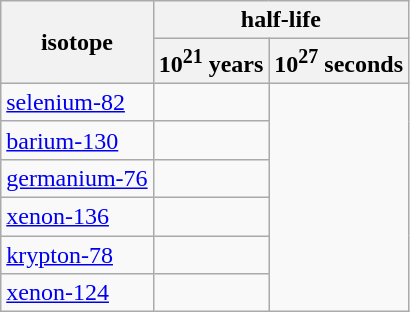<table class="wikitable sortable">
<tr>
<th rowspan=2>isotope</th>
<th colspan=2>half-life</th>
</tr>
<tr>
<th>10<sup>21</sup> years</th>
<th>10<sup>27</sup> seconds</th>
</tr>
<tr>
<td><a href='#'>selenium-82</a></td>
<td></td>
</tr>
<tr>
<td><a href='#'>barium-130</a></td>
<td></td>
</tr>
<tr>
<td><a href='#'>germanium-76</a></td>
<td></td>
</tr>
<tr>
<td><a href='#'>xenon-136</a></td>
<td></td>
</tr>
<tr>
<td><a href='#'>krypton-78</a></td>
<td></td>
</tr>
<tr>
<td><a href='#'>xenon-124</a></td>
<td></td>
</tr>
</table>
